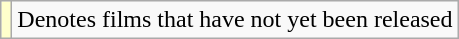<table class="wikitable">
<tr>
<td style="background:#ffc;"></td>
<td>Denotes films that have not yet been released</td>
</tr>
</table>
